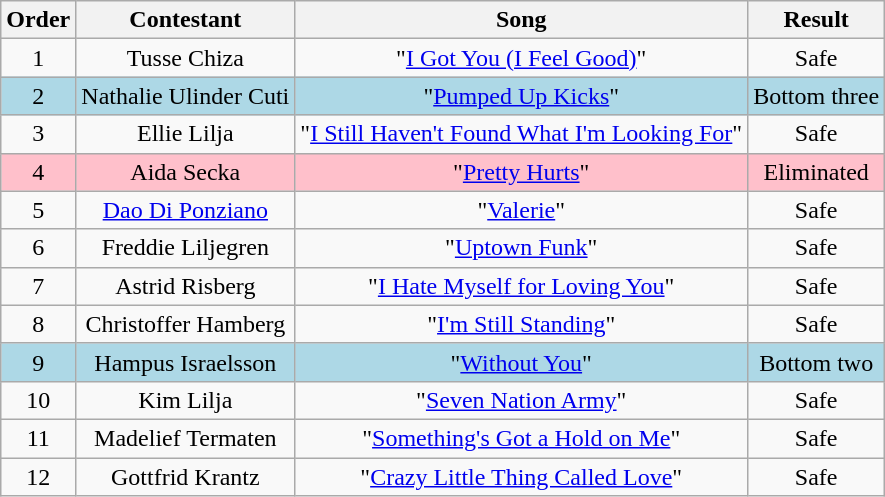<table class="wikitable plainrowheaders" style="text-align:center;">
<tr>
<th scope="col">Order</th>
<th scope="col">Contestant</th>
<th scope="col">Song</th>
<th scope="col">Result</th>
</tr>
<tr>
<td>1</td>
<td scope="row">Tusse Chiza</td>
<td>"<a href='#'>I Got You (I Feel Good)</a>"</td>
<td>Safe</td>
</tr>
<tr style="background:lightblue;">
<td>2</td>
<td scope="row">Nathalie Ulinder Cuti</td>
<td>"<a href='#'>Pumped Up Kicks</a>"</td>
<td>Bottom three</td>
</tr>
<tr>
<td>3</td>
<td scope="row">Ellie Lilja</td>
<td>"<a href='#'>I Still Haven't Found What I'm Looking For</a>"</td>
<td>Safe</td>
</tr>
<tr style="background:pink;">
<td>4</td>
<td scope="row">Aida Secka</td>
<td>"<a href='#'>Pretty Hurts</a>"</td>
<td>Eliminated</td>
</tr>
<tr>
<td>5</td>
<td scope="row"><a href='#'>Dao Di Ponziano</a></td>
<td>"<a href='#'>Valerie</a>"</td>
<td>Safe</td>
</tr>
<tr>
<td>6</td>
<td scope="row">Freddie Liljegren</td>
<td>"<a href='#'>Uptown Funk</a>"</td>
<td>Safe</td>
</tr>
<tr>
<td>7</td>
<td scope="row">Astrid Risberg</td>
<td>"<a href='#'>I Hate Myself for Loving You</a>"</td>
<td>Safe</td>
</tr>
<tr>
<td>8</td>
<td scope="row">Christoffer Hamberg</td>
<td>"<a href='#'>I'm Still Standing</a>"</td>
<td>Safe</td>
</tr>
<tr style="background:lightblue;">
<td>9</td>
<td scope="row">Hampus Israelsson</td>
<td>"<a href='#'>Without You</a>"</td>
<td>Bottom two</td>
</tr>
<tr>
<td>10</td>
<td scope="row">Kim Lilja</td>
<td>"<a href='#'>Seven Nation Army</a>"</td>
<td>Safe</td>
</tr>
<tr>
<td>11</td>
<td scope="row">Madelief Termaten</td>
<td>"<a href='#'>Something's Got a Hold on Me</a>"</td>
<td>Safe</td>
</tr>
<tr>
<td>12</td>
<td scope="row">Gottfrid Krantz</td>
<td>"<a href='#'>Crazy Little Thing Called Love</a>"</td>
<td>Safe</td>
</tr>
</table>
